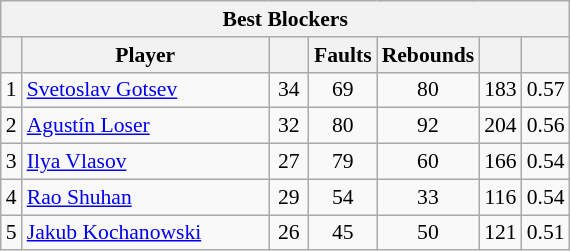<table class="wikitable sortable" style=font-size:90%>
<tr>
<th colspan=7>Best Blockers</th>
</tr>
<tr>
<th></th>
<th width=158>Player</th>
<th width=20></th>
<th width=20>Faults</th>
<th width=20>Rebounds</th>
<th width=20></th>
<th width=20></th>
</tr>
<tr>
<td>1</td>
<td> <a href='#'>Svetoslav Gotsev</a></td>
<td align=center>34</td>
<td align=center>69</td>
<td align=center>80</td>
<td align=center>183</td>
<td align=center>0.57</td>
</tr>
<tr>
<td>2</td>
<td> <a href='#'>Agustín Loser</a></td>
<td align=center>32</td>
<td align=center>80</td>
<td align=center>92</td>
<td align=center>204</td>
<td align=center>0.56</td>
</tr>
<tr>
<td>3</td>
<td> <a href='#'>Ilya Vlasov</a></td>
<td align=center>27</td>
<td align=center>79</td>
<td align=center>60</td>
<td align=center>166</td>
<td align=center>0.54</td>
</tr>
<tr>
<td>4</td>
<td> <a href='#'>Rao Shuhan</a></td>
<td align=center>29</td>
<td align=center>54</td>
<td align=center>33</td>
<td align=center>116</td>
<td align=center>0.54</td>
</tr>
<tr>
<td>5</td>
<td> <a href='#'>Jakub Kochanowski</a></td>
<td align=center>26</td>
<td align=center>45</td>
<td align=center>50</td>
<td align=center>121</td>
<td align=center>0.51</td>
</tr>
</table>
